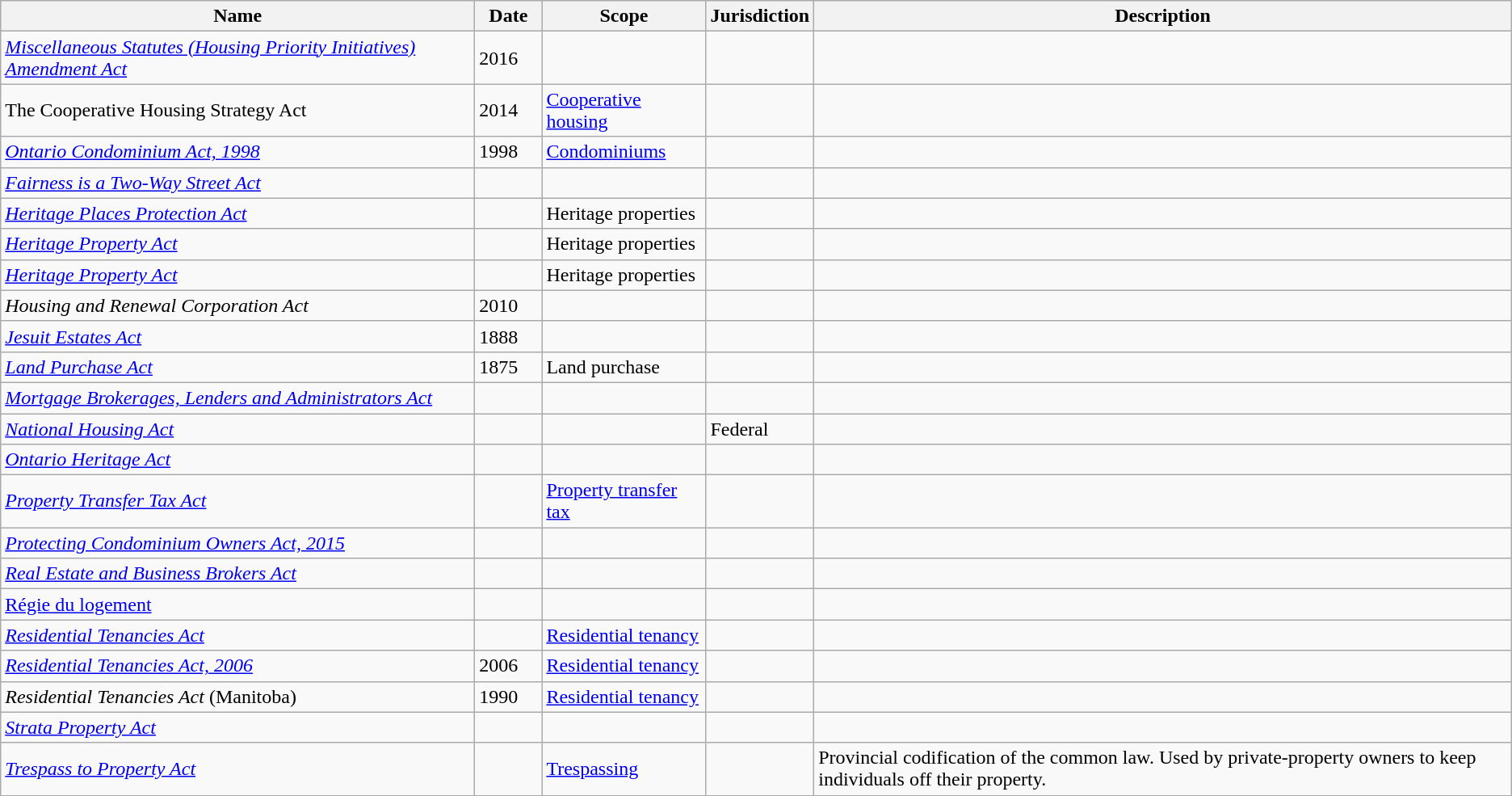<table class="wikitable sortable">
<tr>
<th>Name</th>
<th>Date</th>
<th>Scope</th>
<th>Jurisdiction</th>
<th>Description</th>
</tr>
<tr>
<td style="width:24em;"><em><a href='#'>Miscellaneous Statutes (Housing Priority Initiatives) Amendment Act</a></em></td>
<td style="width:3em;">2016</td>
<td style="width:8em;"></td>
<td></td>
<td></td>
</tr>
<tr>
<td>The Cooperative Housing Strategy Act</td>
<td>2014</td>
<td><a href='#'>Cooperative housing</a></td>
<td></td>
<td></td>
</tr>
<tr>
<td><em><a href='#'>Ontario Condominium Act, 1998</a></em></td>
<td>1998</td>
<td><a href='#'>Condominiums</a></td>
<td></td>
<td></td>
</tr>
<tr>
<td><em><a href='#'>Fairness is a Two-Way Street Act</a></em></td>
<td></td>
<td></td>
<td></td>
<td></td>
</tr>
<tr>
<td><em><a href='#'>Heritage Places Protection Act</a></em></td>
<td></td>
<td>Heritage properties</td>
<td></td>
<td></td>
</tr>
<tr>
<td><em><a href='#'>Heritage Property Act</a></em></td>
<td></td>
<td>Heritage properties</td>
<td></td>
<td></td>
</tr>
<tr>
<td><em><a href='#'>Heritage Property Act</a></em></td>
<td></td>
<td>Heritage properties</td>
<td></td>
<td></td>
</tr>
<tr>
<td><em>Housing and Renewal Corporation Act</em></td>
<td>2010</td>
<td></td>
<td></td>
<td></td>
</tr>
<tr>
<td><em><a href='#'>Jesuit Estates Act</a></em></td>
<td>1888</td>
<td></td>
<td></td>
<td></td>
</tr>
<tr>
<td><em> <a href='#'>Land Purchase Act</a></em></td>
<td>1875</td>
<td>Land purchase</td>
<td></td>
<td></td>
</tr>
<tr>
<td><em><a href='#'>Mortgage Brokerages, Lenders and Administrators Act</a></em></td>
<td></td>
<td></td>
<td></td>
<td></td>
</tr>
<tr>
<td><em> <a href='#'>National Housing Act</a></em></td>
<td></td>
<td></td>
<td>Federal</td>
<td></td>
</tr>
<tr>
<td><em><a href='#'>Ontario Heritage Act</a></em></td>
<td></td>
<td></td>
<td></td>
<td></td>
</tr>
<tr>
<td><em><a href='#'>Property Transfer Tax Act</a></em></td>
<td></td>
<td><a href='#'>Property transfer tax</a></td>
<td></td>
<td></td>
</tr>
<tr>
<td><em><a href='#'>Protecting Condominium Owners Act, 2015</a></em></td>
<td></td>
<td></td>
<td></td>
<td></td>
</tr>
<tr>
<td><em><a href='#'>Real Estate and Business Brokers Act</a></em></td>
<td></td>
<td></td>
<td></td>
<td></td>
</tr>
<tr>
<td><a href='#'>Régie du logement</a></td>
<td></td>
<td></td>
<td></td>
<td></td>
</tr>
<tr>
<td><em><a href='#'>Residential Tenancies Act</a></em></td>
<td></td>
<td><a href='#'>Residential tenancy</a></td>
<td></td>
<td></td>
</tr>
<tr>
<td><em><a href='#'>Residential Tenancies Act, 2006</a></em></td>
<td>2006</td>
<td><a href='#'>Residential tenancy</a></td>
<td></td>
<td></td>
</tr>
<tr>
<td><em>Residential Tenancies Act</em> (Manitoba)</td>
<td>1990</td>
<td><a href='#'>Residential tenancy</a></td>
<td></td>
<td></td>
</tr>
<tr>
<td><em><a href='#'>Strata Property Act</a></em></td>
<td></td>
<td></td>
<td></td>
<td></td>
</tr>
<tr>
<td><em><a href='#'>Trespass to Property Act</a></em></td>
<td></td>
<td><a href='#'>Trespassing</a></td>
<td></td>
<td>Provincial codification of the common law. Used by private-property owners to keep individuals off their property.</td>
</tr>
</table>
